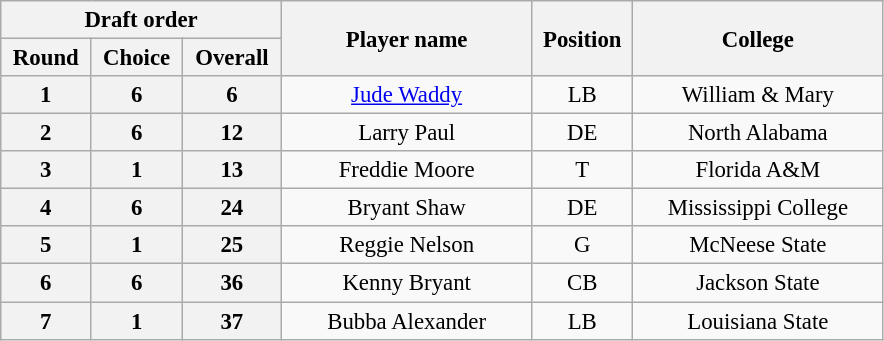<table class="wikitable" style="font-size:95%; text-align:center">
<tr>
<th width="180" colspan="3">Draft order</th>
<th width="160" rowspan="2">Player name</th>
<th width="60"  rowspan="2">Position</th>
<th width="160" rowspan="2">College</th>
</tr>
<tr>
<th>Round</th>
<th>Choice</th>
<th>Overall</th>
</tr>
<tr>
<th>1</th>
<th>6</th>
<th>6</th>
<td><a href='#'>Jude Waddy</a></td>
<td>LB</td>
<td>William & Mary</td>
</tr>
<tr>
<th>2</th>
<th>6</th>
<th>12</th>
<td>Larry Paul</td>
<td>DE</td>
<td>North Alabama</td>
</tr>
<tr>
<th>3</th>
<th>1</th>
<th>13</th>
<td>Freddie Moore</td>
<td>T</td>
<td>Florida A&M</td>
</tr>
<tr>
<th>4</th>
<th>6</th>
<th>24</th>
<td>Bryant Shaw</td>
<td>DE</td>
<td>Mississippi College</td>
</tr>
<tr>
<th>5</th>
<th>1</th>
<th>25</th>
<td>Reggie Nelson</td>
<td>G</td>
<td>McNeese State</td>
</tr>
<tr>
<th>6</th>
<th>6</th>
<th>36</th>
<td>Kenny Bryant</td>
<td>CB</td>
<td>Jackson State</td>
</tr>
<tr>
<th>7</th>
<th>1</th>
<th>37</th>
<td>Bubba Alexander</td>
<td>LB</td>
<td>Louisiana State</td>
</tr>
</table>
